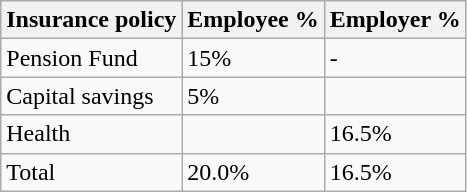<table class="wikitable">
<tr>
<th>Insurance policy</th>
<th>Employee %</th>
<th>Employer %</th>
</tr>
<tr>
<td>Pension Fund</td>
<td>15%</td>
<td>-</td>
</tr>
<tr>
<td>Capital savings</td>
<td>5%</td>
<td></td>
</tr>
<tr>
<td>Health</td>
<td></td>
<td>16.5%</td>
</tr>
<tr>
<td>Total</td>
<td>20.0%</td>
<td>16.5%</td>
</tr>
</table>
